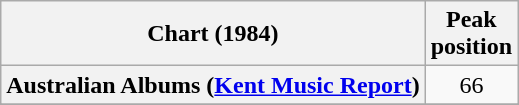<table class="wikitable sortable plainrowheaders">
<tr>
<th scope="col">Chart (1984)</th>
<th scope="col">Peak<br>position</th>
</tr>
<tr>
<th scope="row">Australian Albums (<a href='#'>Kent Music Report</a>)</th>
<td style="text-align:center;">66</td>
</tr>
<tr>
</tr>
<tr>
</tr>
<tr>
</tr>
<tr>
</tr>
<tr>
</tr>
</table>
